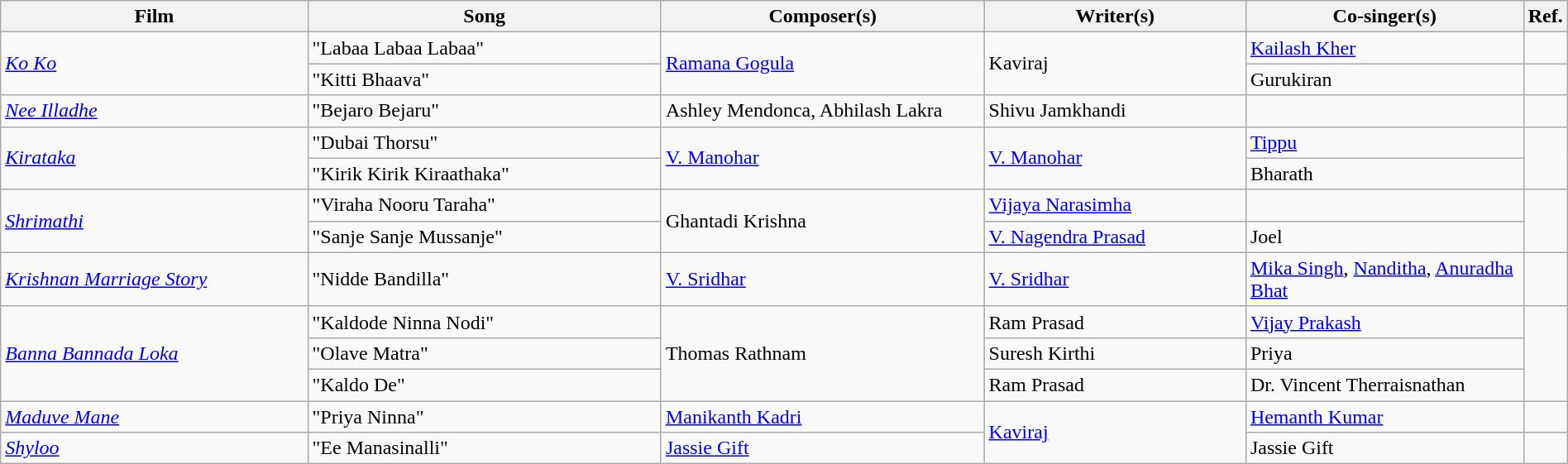<table class="wikitable plainrowheaders" width="100%" textcolor:#000;">
<tr>
<th scope="col" width=20%><strong>Film</strong></th>
<th scope="col" width=23%><strong>Song</strong></th>
<th scope="col" width=21%><strong>Composer(s)</strong></th>
<th scope="col" width=17%><strong>Writer(s)</strong></th>
<th scope="col" width=18%><strong>Co-singer(s)</strong></th>
<th scope="col" width=1%><strong>Ref.</strong></th>
</tr>
<tr>
<td rowspan="2"><em><a href='#'>Ko Ko</a></em></td>
<td>"Labaa Labaa Labaa"</td>
<td rowspan="2"><a href='#'>Ramana Gogula</a></td>
<td rowspan="2">Kaviraj</td>
<td><a href='#'>Kailash Kher</a></td>
<td></td>
</tr>
<tr>
<td>"Kitti Bhaava"</td>
<td>Gurukiran</td>
<td></td>
</tr>
<tr>
<td><em><a href='#'>Nee Illadhe</a></em></td>
<td>"Bejaro Bejaru"</td>
<td>Ashley Mendonca, Abhilash Lakra</td>
<td>Shivu Jamkhandi</td>
<td></td>
<td></td>
</tr>
<tr>
<td rowspan="2"><em><a href='#'>Kirataka</a></em></td>
<td>"Dubai Thorsu"</td>
<td rowspan="2"><a href='#'>V. Manohar</a></td>
<td rowspan="2"><a href='#'>V. Manohar</a></td>
<td><a href='#'>Tippu</a></td>
<td rowspan="2"></td>
</tr>
<tr>
<td>"Kirik Kirik Kiraathaka"</td>
<td>Bharath</td>
</tr>
<tr>
<td rowspan="2"><em><a href='#'>Shrimathi</a></em></td>
<td>"Viraha Nooru Taraha"</td>
<td rowspan="2">Ghantadi Krishna</td>
<td><a href='#'>Vijaya Narasimha</a></td>
<td></td>
<td rowspan="2"></td>
</tr>
<tr>
<td>"Sanje Sanje Mussanje"</td>
<td><a href='#'>V. Nagendra Prasad</a></td>
<td>Joel</td>
</tr>
<tr>
<td><em><a href='#'>Krishnan Marriage Story</a></em></td>
<td>"Nidde Bandilla"</td>
<td><a href='#'>V. Sridhar</a></td>
<td><a href='#'>V. Sridhar</a></td>
<td><a href='#'>Mika Singh</a>, <a href='#'>Nanditha</a>, <a href='#'>Anuradha Bhat</a></td>
<td></td>
</tr>
<tr>
<td rowspan="3"><em><a href='#'>Banna Bannada Loka</a></em></td>
<td>"Kaldode Ninna Nodi"</td>
<td rowspan="3">Thomas Rathnam</td>
<td>Ram Prasad</td>
<td><a href='#'>Vijay Prakash</a></td>
<td rowspan="3"></td>
</tr>
<tr>
<td>"Olave Matra"</td>
<td>Suresh Kirthi</td>
<td>Priya</td>
</tr>
<tr>
<td>"Kaldo De"</td>
<td>Ram Prasad</td>
<td>Dr. Vincent Therraisnathan</td>
</tr>
<tr>
<td><em><a href='#'>Maduve Mane</a></em></td>
<td>"Priya Ninna"</td>
<td><a href='#'>Manikanth Kadri</a></td>
<td rowspan="2"><a href='#'>Kaviraj</a></td>
<td><a href='#'>Hemanth Kumar</a></td>
<td></td>
</tr>
<tr>
<td><em><a href='#'>Shyloo</a></em></td>
<td>"Ee Manasinalli"</td>
<td><a href='#'>Jassie Gift</a></td>
<td>Jassie Gift</td>
<td></td>
</tr>
</table>
